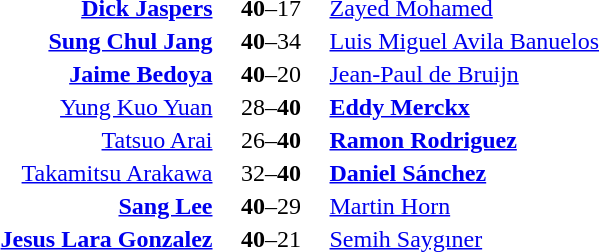<table>
<tr>
<th width=400></th>
<th width=70></th>
<th width=400></th>
</tr>
<tr>
<td align=right><strong><a href='#'>Dick Jaspers</a></strong> </td>
<td align=center><strong>40</strong>–17</td>
<td> <a href='#'>Zayed Mohamed</a></td>
</tr>
<tr>
<td align=right><strong><a href='#'>Sung Chul Jang</a></strong> </td>
<td align=center><strong>40</strong>–34</td>
<td> <a href='#'>Luis Miguel Avila Banuelos</a></td>
</tr>
<tr>
<td align=right><strong><a href='#'>Jaime Bedoya</a></strong> </td>
<td align=center><strong>40</strong>–20</td>
<td> <a href='#'>Jean-Paul de Bruijn</a></td>
</tr>
<tr>
<td align=right><a href='#'>Yung Kuo Yuan</a> </td>
<td align=center>28–<strong>40</strong></td>
<td> <strong><a href='#'>Eddy Merckx</a></strong></td>
</tr>
<tr>
<td align=right><a href='#'>Tatsuo Arai</a> </td>
<td align=center>26–<strong>40</strong></td>
<td> <strong><a href='#'>Ramon Rodriguez</a></strong></td>
</tr>
<tr>
<td align=right><a href='#'>Takamitsu Arakawa</a> </td>
<td align=center>32–<strong>40</strong></td>
<td> <strong><a href='#'>Daniel Sánchez</a></strong></td>
</tr>
<tr>
<td align=right><strong><a href='#'>Sang Lee</a></strong> </td>
<td align=center><strong>40</strong>–29</td>
<td> <a href='#'>Martin Horn</a></td>
</tr>
<tr>
<td align=right><strong><a href='#'>Jesus Lara Gonzalez</a></strong> </td>
<td align=center><strong>40</strong>–21</td>
<td> <a href='#'>Semih Saygıner</a></td>
</tr>
</table>
